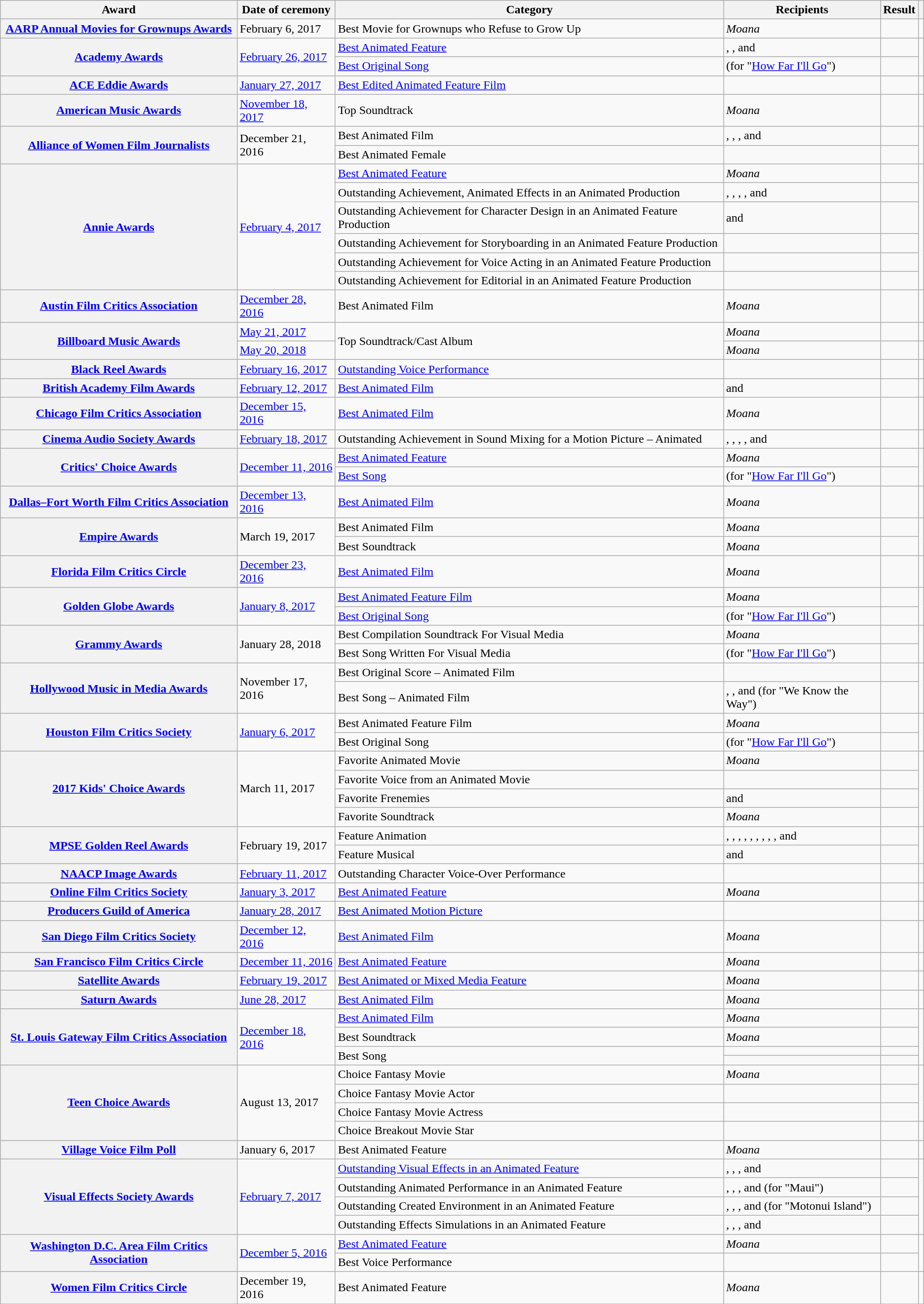<table class="wikitable plainrowheaders sortable">
<tr>
<th scope="col">Award</th>
<th scope="col">Date of ceremony</th>
<th scope="col">Category</th>
<th scope="col">Recipients</th>
<th scope="col">Result</th>
<th scope="col" class="unsortable"></th>
</tr>
<tr>
<th scope="row"><a href='#'>AARP Annual Movies for Grownups Awards</a></th>
<td>February 6, 2017</td>
<td>Best Movie for Grownups who Refuse to Grow Up</td>
<td><em>Moana</em></td>
<td></td>
<td style="text-align:center;"></td>
</tr>
<tr>
<th scope="row" rowspan="2"><a href='#'>Academy Awards</a></th>
<td rowspan="2"><a href='#'>February 26, 2017</a></td>
<td><a href='#'>Best Animated Feature</a></td>
<td>, , and </td>
<td></td>
<td rowspan="2" style="text-align:center;"><br></td>
</tr>
<tr>
<td><a href='#'>Best Original Song</a></td>
<td> (for "<a href='#'>How Far I'll Go</a>")</td>
<td></td>
</tr>
<tr>
<th scope="row"><a href='#'>ACE Eddie Awards</a></th>
<td><a href='#'>January 27, 2017</a></td>
<td><a href='#'>Best Edited Animated Feature Film</a></td>
<td></td>
<td></td>
<td style="text-align:center;"></td>
</tr>
<tr>
<th scope="row"><a href='#'>American Music Awards</a></th>
<td><a href='#'>November 18, 2017</a></td>
<td>Top Soundtrack</td>
<td><em>Moana</em></td>
<td></td>
<td style="text-align:center;"></td>
</tr>
<tr>
<th scope="row" rowspan="2"><a href='#'>Alliance of Women Film Journalists</a></th>
<td rowspan="2">December 21, 2016</td>
<td>Best Animated Film</td>
<td>, , , and </td>
<td></td>
<td rowspan="2" style="text-align:center;"><br></td>
</tr>
<tr>
<td>Best Animated Female</td>
<td></td>
<td></td>
</tr>
<tr>
<th scope="row" rowspan="6"><a href='#'>Annie Awards</a></th>
<td rowspan="6"><a href='#'>February 4, 2017</a></td>
<td><a href='#'>Best Animated Feature</a></td>
<td><em>Moana</em></td>
<td></td>
<td rowspan="6" style="text-align:center;"></td>
</tr>
<tr>
<td>Outstanding Achievement, Animated Effects in an Animated Production</td>
<td>, , , , and </td>
<td></td>
</tr>
<tr>
<td>Outstanding Achievement for Character Design in an Animated Feature Production</td>
<td> and </td>
<td></td>
</tr>
<tr>
<td>Outstanding Achievement for Storyboarding in an Animated Feature Production</td>
<td></td>
<td></td>
</tr>
<tr>
<td>Outstanding Achievement for Voice Acting in an Animated Feature Production</td>
<td></td>
<td></td>
</tr>
<tr>
<td>Outstanding Achievement for Editorial in an Animated Feature Production</td>
<td></td>
<td></td>
</tr>
<tr>
<th scope="row"><a href='#'>Austin Film Critics Association</a></th>
<td><a href='#'>December 28, 2016</a></td>
<td>Best Animated Film</td>
<td><em>Moana</em></td>
<td></td>
<td style="text-align:center;"><br></td>
</tr>
<tr>
<th scope="row" rowspan="2"><a href='#'>Billboard Music Awards</a></th>
<td><a href='#'>May 21, 2017</a></td>
<td rowspan="2">Top Soundtrack/Cast Album</td>
<td><em>Moana</em></td>
<td></td>
<td style="text-align:center;"></td>
</tr>
<tr>
<td><a href='#'>May 20, 2018</a></td>
<td><em>Moana</em></td>
<td></td>
<td style="text-align:center;"></td>
</tr>
<tr>
<th scope="row"><a href='#'>Black Reel Awards</a></th>
<td><a href='#'>February 16, 2017</a></td>
<td><a href='#'>Outstanding Voice Performance</a></td>
<td></td>
<td></td>
<td style="text-align:center;"></td>
</tr>
<tr>
<th scope="row"><a href='#'>British Academy Film Awards</a></th>
<td><a href='#'>February 12, 2017</a></td>
<td><a href='#'>Best Animated Film</a></td>
<td> and </td>
<td></td>
<td style="text-align:center;"></td>
</tr>
<tr>
<th scope="row"><a href='#'>Chicago Film Critics Association</a></th>
<td><a href='#'>December 15, 2016</a></td>
<td><a href='#'>Best Animated Film</a></td>
<td><em>Moana</em></td>
<td></td>
<td style="text-align:center;"></td>
</tr>
<tr>
<th scope="row"><a href='#'>Cinema Audio Society Awards</a></th>
<td><a href='#'>February 18, 2017</a></td>
<td>Outstanding Achievement in Sound Mixing for a Motion Picture – Animated</td>
<td>, , , , and </td>
<td></td>
<td style="text-align:center;"></td>
</tr>
<tr>
<th scope="row" rowspan="2"><a href='#'>Critics' Choice Awards</a></th>
<td rowspan="2"><a href='#'>December 11, 2016</a></td>
<td><a href='#'>Best Animated Feature</a></td>
<td><em>Moana</em></td>
<td></td>
<td rowspan="2" style="text-align:center;"></td>
</tr>
<tr>
<td><a href='#'>Best Song</a></td>
<td> (for "<a href='#'>How Far I'll Go</a>")</td>
<td></td>
</tr>
<tr>
<th scope="row"><a href='#'>Dallas–Fort Worth Film Critics Association</a></th>
<td><a href='#'>December 13, 2016</a></td>
<td><a href='#'>Best Animated Film</a></td>
<td><em>Moana</em></td>
<td></td>
<td style="text-align:center;"></td>
</tr>
<tr>
<th scope="row" rowspan="2"><a href='#'>Empire Awards</a></th>
<td rowspan="2">March 19, 2017</td>
<td>Best Animated Film</td>
<td><em>Moana</em></td>
<td></td>
<td rowspan="2" style="text-align:center;"></td>
</tr>
<tr>
<td>Best Soundtrack</td>
<td><em>Moana</em></td>
<td></td>
</tr>
<tr>
<th scope="row"><a href='#'>Florida Film Critics Circle</a></th>
<td><a href='#'>December 23, 2016</a></td>
<td><a href='#'>Best Animated Film</a></td>
<td><em>Moana</em></td>
<td></td>
<td style="text-align:center;"></td>
</tr>
<tr>
<th scope="row" rowspan="2"><a href='#'>Golden Globe Awards</a></th>
<td rowspan="2"><a href='#'>January 8, 2017</a></td>
<td><a href='#'>Best Animated Feature Film</a></td>
<td><em>Moana</em></td>
<td></td>
<td rowspan="2" style="text-align:center;"></td>
</tr>
<tr>
<td><a href='#'>Best Original Song</a></td>
<td> (for "<a href='#'>How Far I'll Go</a>")</td>
<td></td>
</tr>
<tr>
<th scope="row" rowspan=2><a href='#'>Grammy Awards</a></th>
<td rowspan=2>January 28, 2018</td>
<td>Best Compilation Soundtrack For Visual Media</td>
<td><em>Moana</em></td>
<td></td>
<td rowspan=2 style="text-align:center;"></td>
</tr>
<tr>
<td>Best Song Written For Visual Media</td>
<td> (for "<a href='#'>How Far I'll Go</a>")</td>
<td></td>
</tr>
<tr>
<th scope="row" rowspan="2"><a href='#'>Hollywood Music in Media Awards</a></th>
<td rowspan="2">November 17, 2016</td>
<td>Best Original Score – Animated Film</td>
<td></td>
<td></td>
<td rowspan="2" style="text-align:center;"><br></td>
</tr>
<tr>
<td>Best Song – Animated Film</td>
<td>, , and  (for "We Know the Way")</td>
<td></td>
</tr>
<tr>
<th scope="row" rowspan="2"><a href='#'>Houston Film Critics Society</a></th>
<td rowspan="2"><a href='#'>January 6, 2017</a></td>
<td>Best Animated Feature Film</td>
<td><em>Moana</em></td>
<td></td>
<td rowspan="2" style="text-align:center;"><br></td>
</tr>
<tr>
<td>Best Original Song</td>
<td> (for "<a href='#'>How Far I'll Go</a>")</td>
<td></td>
</tr>
<tr>
<th scope="row" rowspan="4"><a href='#'>2017 Kids' Choice Awards</a></th>
<td rowspan="4">March 11, 2017</td>
<td>Favorite Animated Movie</td>
<td><em>Moana</em></td>
<td></td>
<td rowspan="4" style="text-align:center;"></td>
</tr>
<tr>
<td>Favorite Voice from an Animated Movie</td>
<td></td>
<td></td>
</tr>
<tr>
<td>Favorite Frenemies</td>
<td> and </td>
<td></td>
</tr>
<tr>
<td>Favorite Soundtrack</td>
<td><em>Moana</em></td>
<td></td>
</tr>
<tr>
<th scope="row" rowspan="2"><a href='#'>MPSE Golden Reel Awards</a></th>
<td rowspan="2">February 19, 2017</td>
<td>Feature Animation</td>
<td>, , , , , , , , , and </td>
<td></td>
<td rowspan="2" style="text-align:center;"></td>
</tr>
<tr>
<td>Feature Musical</td>
<td> and </td>
<td></td>
</tr>
<tr>
<th scope="row"><a href='#'>NAACP Image Awards</a></th>
<td><a href='#'>February 11, 2017</a></td>
<td>Outstanding Character Voice-Over Performance</td>
<td></td>
<td></td>
<td style="text-align:center;"></td>
</tr>
<tr>
<th scope="row"><a href='#'>Online Film Critics Society</a></th>
<td><a href='#'>January 3, 2017</a></td>
<td><a href='#'>Best Animated Feature</a></td>
<td><em>Moana</em></td>
<td></td>
<td style="text-align:center;"></td>
</tr>
<tr>
<th scope="row"><a href='#'>Producers Guild of America</a></th>
<td><a href='#'>January 28, 2017</a></td>
<td><a href='#'>Best Animated Motion Picture</a></td>
<td></td>
<td></td>
<td style="text-align:center;"></td>
</tr>
<tr>
<th scope="row"><a href='#'>San Diego Film Critics Society</a></th>
<td><a href='#'>December 12, 2016</a></td>
<td><a href='#'>Best Animated Film</a></td>
<td><em>Moana</em></td>
<td></td>
<td style="text-align:center;"><br></td>
</tr>
<tr>
<th scope="row"><a href='#'>San Francisco Film Critics Circle</a></th>
<td><a href='#'>December 11, 2016</a></td>
<td><a href='#'>Best Animated Feature</a></td>
<td><em>Moana</em></td>
<td></td>
<td style="text-align:center;"><br></td>
</tr>
<tr>
<th scope="row"><a href='#'>Satellite Awards</a></th>
<td><a href='#'>February 19, 2017</a></td>
<td><a href='#'>Best Animated or Mixed Media Feature</a></td>
<td><em>Moana</em></td>
<td></td>
<td style="text-align:center;"></td>
</tr>
<tr>
<th scope="row"><a href='#'>Saturn Awards</a></th>
<td><a href='#'>June 28, 2017</a></td>
<td><a href='#'>Best Animated Film</a></td>
<td><em>Moana</em></td>
<td></td>
<td style="text-align:center;"></td>
</tr>
<tr>
<th scope="row" rowspan="4"><a href='#'>St. Louis Gateway Film Critics Association</a></th>
<td rowspan="4"><a href='#'>December 18, 2016</a></td>
<td><a href='#'>Best Animated Film</a></td>
<td><em>Moana</em></td>
<td></td>
<td rowspan="4" style="text-align:center;"></td>
</tr>
<tr>
<td>Best Soundtrack</td>
<td><em>Moana</em></td>
<td></td>
</tr>
<tr>
<td rowspan="2">Best Song</td>
<td></td>
<td></td>
</tr>
<tr>
<td></td>
<td></td>
</tr>
<tr>
<th scope="row" rowspan=4><a href='#'>Teen Choice Awards</a></th>
<td rowspan=4>August 13, 2017</td>
<td>Choice Fantasy Movie</td>
<td><em>Moana</em></td>
<td></td>
<td rowspan=3 style="text-align:center;"></td>
</tr>
<tr>
<td>Choice Fantasy Movie Actor</td>
<td></td>
<td></td>
</tr>
<tr>
<td>Choice Fantasy Movie Actress</td>
<td></td>
<td></td>
</tr>
<tr>
<td>Choice Breakout Movie Star</td>
<td></td>
<td></td>
<td style="text-align:center;"></td>
</tr>
<tr>
<th scope="row"><a href='#'>Village Voice Film Poll</a></th>
<td>January 6, 2017</td>
<td>Best Animated Feature</td>
<td><em>Moana</em></td>
<td></td>
<td style="text-align:center;"></td>
</tr>
<tr>
<th scope="row" rowspan="4"><a href='#'>Visual Effects Society Awards</a></th>
<td rowspan="4"><a href='#'>February 7, 2017</a></td>
<td><a href='#'>Outstanding Visual Effects in an Animated Feature</a></td>
<td>, , , and </td>
<td></td>
<td rowspan="4" style="text-align:center;"></td>
</tr>
<tr>
<td>Outstanding Animated Performance in an Animated Feature</td>
<td>, , , and  (for "Maui")</td>
<td></td>
</tr>
<tr>
<td>Outstanding Created Environment in an Animated Feature</td>
<td>, , , and  (for "Motonui Island")</td>
<td></td>
</tr>
<tr>
<td>Outstanding Effects Simulations in an Animated Feature</td>
<td>, , , and </td>
<td></td>
</tr>
<tr>
<th scope="row" rowspan="2"><a href='#'>Washington D.C. Area Film Critics Association</a></th>
<td rowspan="2"><a href='#'>December 5, 2016</a></td>
<td><a href='#'>Best Animated Feature</a></td>
<td><em>Moana</em></td>
<td></td>
<td rowspan="2" style="text-align:center;"></td>
</tr>
<tr>
<td>Best Voice Performance</td>
<td></td>
<td></td>
</tr>
<tr>
<th scope="row"><a href='#'>Women Film Critics Circle</a></th>
<td>December 19, 2016</td>
<td>Best Animated Feature</td>
<td><em>Moana</em></td>
<td></td>
<td style="text-align:center;"></td>
</tr>
<tr>
</tr>
</table>
